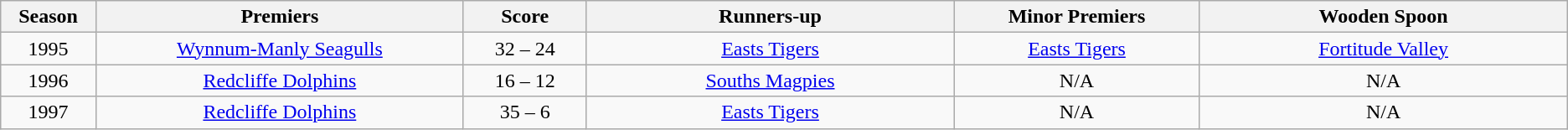<table class="wikitable sortable" style="text-align:center;">
<tr>
<th width="3%">Season</th>
<th width="15%">Premiers</th>
<th width="5%">Score</th>
<th width="15%">Runners-up</th>
<th width="10%">Minor Premiers</th>
<th width="15%">Wooden Spoon</th>
</tr>
<tr>
<td>1995</td>
<td> <a href='#'>Wynnum-Manly Seagulls</a></td>
<td>32 – 24</td>
<td> <a href='#'>Easts Tigers</a></td>
<td> <a href='#'>Easts Tigers</a></td>
<td> <a href='#'>Fortitude Valley</a></td>
</tr>
<tr>
<td>1996</td>
<td> <a href='#'>Redcliffe Dolphins</a></td>
<td>16 – 12</td>
<td> <a href='#'>Souths Magpies</a></td>
<td>N/A</td>
<td>N/A</td>
</tr>
<tr>
<td>1997</td>
<td> <a href='#'>Redcliffe Dolphins</a></td>
<td>35 – 6</td>
<td> <a href='#'>Easts Tigers</a></td>
<td>N/A</td>
<td>N/A</td>
</tr>
</table>
